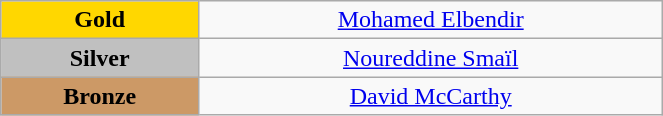<table class="wikitable" style="text-align:center; " width="35%">
<tr>
<td bgcolor="gold"><strong>Gold</strong></td>
<td><a href='#'>Mohamed Elbendir</a><br>  <small><em></em></small></td>
</tr>
<tr>
<td bgcolor="silver"><strong>Silver</strong></td>
<td><a href='#'>Noureddine Smaïl</a><br>  <small><em></em></small></td>
</tr>
<tr>
<td bgcolor="CC9966"><strong>Bronze</strong></td>
<td><a href='#'>David McCarthy</a><br>  <small><em></em></small></td>
</tr>
</table>
